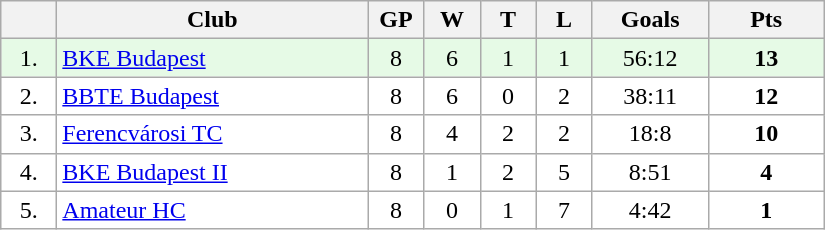<table class="wikitable">
<tr>
<th width="30"></th>
<th width="200">Club</th>
<th width="30">GP</th>
<th width="30">W</th>
<th width="30">T</th>
<th width="30">L</th>
<th width="70">Goals</th>
<th width="70">Pts</th>
</tr>
<tr bgcolor="#e6fae6" align="center">
<td>1.</td>
<td align="left"><a href='#'>BKE Budapest</a></td>
<td>8</td>
<td>6</td>
<td>1</td>
<td>1</td>
<td>56:12</td>
<td><strong>13</strong></td>
</tr>
<tr bgcolor="#FFFFFF" align="center">
<td>2.</td>
<td align="left"><a href='#'>BBTE Budapest</a></td>
<td>8</td>
<td>6</td>
<td>0</td>
<td>2</td>
<td>38:11</td>
<td><strong>12</strong></td>
</tr>
<tr bgcolor="#FFFFFF" align="center">
<td>3.</td>
<td align="left"><a href='#'>Ferencvárosi TC</a></td>
<td>8</td>
<td>4</td>
<td>2</td>
<td>2</td>
<td>18:8</td>
<td><strong>10</strong></td>
</tr>
<tr bgcolor="#FFFFFF" align="center">
<td>4.</td>
<td align="left"><a href='#'>BKE Budapest II</a></td>
<td>8</td>
<td>1</td>
<td>2</td>
<td>5</td>
<td>8:51</td>
<td><strong>4</strong></td>
</tr>
<tr bgcolor="#FFFFFF" align="center">
<td>5.</td>
<td align="left"><a href='#'>Amateur HC</a></td>
<td>8</td>
<td>0</td>
<td>1</td>
<td>7</td>
<td>4:42</td>
<td><strong>1</strong></td>
</tr>
</table>
